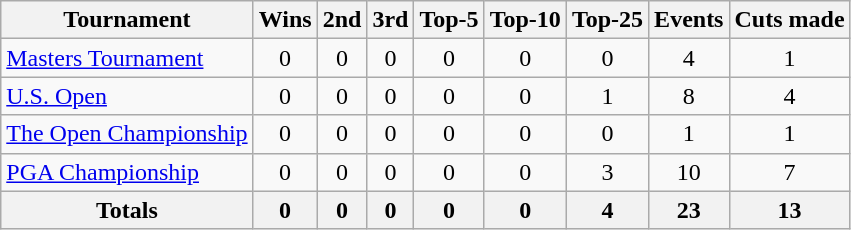<table class=wikitable style=text-align:center>
<tr>
<th>Tournament</th>
<th>Wins</th>
<th>2nd</th>
<th>3rd</th>
<th>Top-5</th>
<th>Top-10</th>
<th>Top-25</th>
<th>Events</th>
<th>Cuts made</th>
</tr>
<tr>
<td align=left><a href='#'>Masters Tournament</a></td>
<td>0</td>
<td>0</td>
<td>0</td>
<td>0</td>
<td>0</td>
<td>0</td>
<td>4</td>
<td>1</td>
</tr>
<tr>
<td align=left><a href='#'>U.S. Open</a></td>
<td>0</td>
<td>0</td>
<td>0</td>
<td>0</td>
<td>0</td>
<td>1</td>
<td>8</td>
<td>4</td>
</tr>
<tr>
<td align=left><a href='#'>The Open Championship</a></td>
<td>0</td>
<td>0</td>
<td>0</td>
<td>0</td>
<td>0</td>
<td>0</td>
<td>1</td>
<td>1</td>
</tr>
<tr>
<td align=left><a href='#'>PGA Championship</a></td>
<td>0</td>
<td>0</td>
<td>0</td>
<td>0</td>
<td>0</td>
<td>3</td>
<td>10</td>
<td>7</td>
</tr>
<tr>
<th>Totals</th>
<th>0</th>
<th>0</th>
<th>0</th>
<th>0</th>
<th>0</th>
<th>4</th>
<th>23</th>
<th>13</th>
</tr>
</table>
